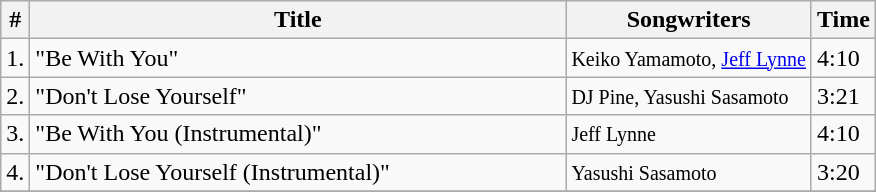<table class="wikitable">
<tr>
<th>#</th>
<th width="350">Title</th>
<th>Songwriters</th>
<th>Time</th>
</tr>
<tr>
<td>1.</td>
<td>"Be With You"</td>
<td><small>Keiko Yamamoto, <a href='#'>Jeff Lynne</a></small></td>
<td>4:10</td>
</tr>
<tr>
<td>2.</td>
<td>"Don't Lose Yourself"</td>
<td><small>DJ Pine, Yasushi Sasamoto</small></td>
<td>3:21</td>
</tr>
<tr>
<td>3.</td>
<td>"Be With You (Instrumental)"</td>
<td><small>Jeff Lynne</small></td>
<td>4:10</td>
</tr>
<tr>
<td>4.</td>
<td>"Don't Lose Yourself (Instrumental)"</td>
<td><small>Yasushi Sasamoto</small></td>
<td>3:20</td>
</tr>
<tr>
</tr>
</table>
